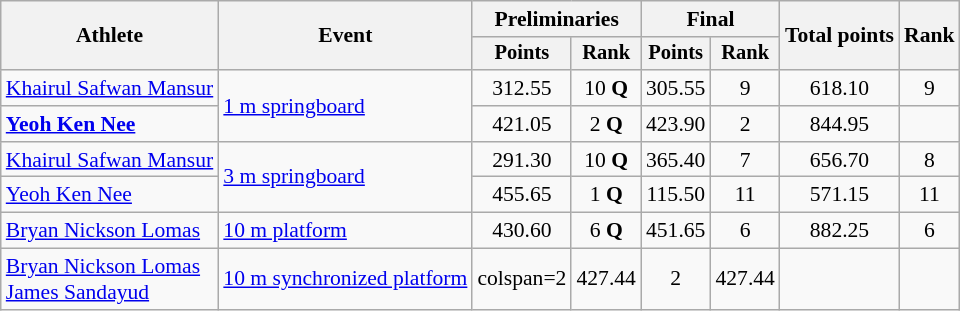<table class="wikitable" style="font-size:90%;">
<tr>
<th rowspan=2>Athlete</th>
<th rowspan=2>Event</th>
<th colspan=2>Preliminaries</th>
<th colspan=2>Final</th>
<th rowspan=2>Total points</th>
<th rowspan=2>Rank</th>
</tr>
<tr style="font-size:95%">
<th>Points</th>
<th>Rank</th>
<th>Points</th>
<th>Rank</th>
</tr>
<tr align=center>
<td align=left><a href='#'>Khairul Safwan Mansur</a></td>
<td align=left rowspan=2><a href='#'>1 m springboard</a></td>
<td>312.55</td>
<td>10 <strong>Q</strong></td>
<td>305.55</td>
<td>9</td>
<td>618.10</td>
<td>9</td>
</tr>
<tr align=center>
<td align=left><strong><a href='#'>Yeoh Ken Nee</a></strong></td>
<td>421.05</td>
<td>2 <strong>Q</strong></td>
<td>423.90</td>
<td>2</td>
<td>844.95</td>
<td></td>
</tr>
<tr align=center>
<td align=left><a href='#'>Khairul Safwan Mansur</a></td>
<td align=left rowspan=2><a href='#'>3 m springboard</a></td>
<td>291.30</td>
<td>10 <strong>Q</strong></td>
<td>365.40</td>
<td>7</td>
<td>656.70</td>
<td>8</td>
</tr>
<tr align=center>
<td align=left><a href='#'>Yeoh Ken Nee</a></td>
<td>455.65</td>
<td>1 <strong>Q</strong></td>
<td>115.50</td>
<td>11</td>
<td>571.15</td>
<td>11</td>
</tr>
<tr align=center>
<td align=left><a href='#'>Bryan Nickson Lomas</a></td>
<td align=left><a href='#'>10 m platform</a></td>
<td>430.60</td>
<td>6 <strong>Q</strong></td>
<td>451.65</td>
<td>6</td>
<td>882.25</td>
<td>6</td>
</tr>
<tr align=center>
<td align=left><a href='#'>Bryan Nickson Lomas</a><br><a href='#'>James Sandayud</a></td>
<td align=left><a href='#'>10 m synchronized platform</a></td>
<td>colspan=2 </td>
<td>427.44</td>
<td>2</td>
<td>427.44</td>
<td></td>
</tr>
</table>
